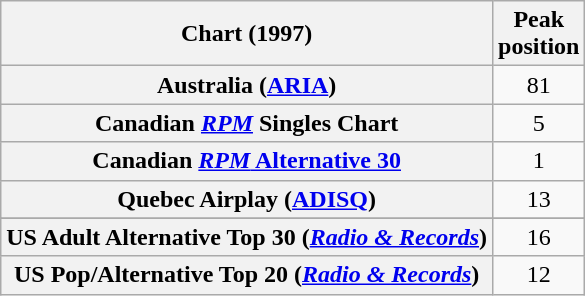<table class="wikitable sortable plainrowheaders">
<tr>
<th>Chart (1997)</th>
<th>Peak<br>position</th>
</tr>
<tr>
<th scope="row">Australia (<a href='#'>ARIA</a>)</th>
<td align="center">81</td>
</tr>
<tr>
<th scope="row">Canadian <em><a href='#'>RPM</a></em> Singles Chart</th>
<td align="center">5</td>
</tr>
<tr>
<th scope="row">Canadian <a href='#'><em>RPM</em> Alternative 30</a></th>
<td align="center">1</td>
</tr>
<tr>
<th scope="row">Quebec Airplay (<a href='#'>ADISQ</a>)</th>
<td align="center">13</td>
</tr>
<tr>
</tr>
<tr>
</tr>
<tr>
</tr>
<tr>
<th scope="row">US Adult Alternative Top 30 (<em><a href='#'>Radio & Records</a></em>)</th>
<td align="center">16</td>
</tr>
<tr>
<th scope="row">US Pop/Alternative Top 20 (<em><a href='#'>Radio & Records</a></em>)</th>
<td align="center">12</td>
</tr>
</table>
